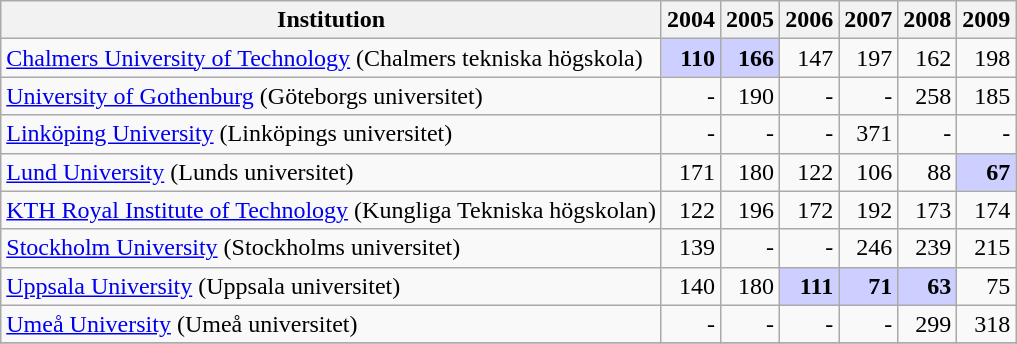<table class="wikitable sortable" style="text-align:right">
<tr>
<th>Institution</th>
<th data-sort-type="number">2004</th>
<th data-sort-type="number">2005</th>
<th data-sort-type="number">2006</th>
<th data-sort-type="number">2007</th>
<th data-sort-type="number">2008</th>
<th data-sort-type="number">2009</th>
</tr>
<tr>
<td align="left"><a href='#'>Chalmers University of Technology</a> (Chalmers tekniska högskola)</td>
<td bgcolor=cccfff><strong>110</strong></td>
<td bgcolor=cccfff><strong>166</strong></td>
<td>147</td>
<td>197</td>
<td>162</td>
<td>198</td>
</tr>
<tr>
<td align="left"><a href='#'>University of Gothenburg</a> (Göteborgs universitet)</td>
<td>-</td>
<td>190</td>
<td>-</td>
<td>-</td>
<td>258</td>
<td>185</td>
</tr>
<tr>
<td align="left"><a href='#'>Linköping University</a> (Linköpings universitet)</td>
<td>-</td>
<td>-</td>
<td>-</td>
<td>371</td>
<td>-</td>
<td>-</td>
</tr>
<tr>
<td align="left"><a href='#'>Lund University</a> (Lunds universitet)</td>
<td>171</td>
<td>180</td>
<td>122</td>
<td>106</td>
<td>88</td>
<td bgcolor=cccfff><strong>67</strong></td>
</tr>
<tr>
<td align="left"><a href='#'>KTH Royal Institute of Technology</a> (Kungliga Tekniska högskolan)</td>
<td>122</td>
<td>196</td>
<td>172</td>
<td>192</td>
<td>173</td>
<td>174</td>
</tr>
<tr>
<td align="left"><a href='#'>Stockholm University</a> (Stockholms universitet)</td>
<td>139</td>
<td ->-</td>
<td>-</td>
<td>246</td>
<td>239</td>
<td>215</td>
</tr>
<tr>
<td align="left"><a href='#'>Uppsala University</a> (Uppsala universitet)</td>
<td>140</td>
<td>180</td>
<td bgcolor=cccfff><strong>111</strong></td>
<td bgcolor=cccfff><strong>71</strong></td>
<td bgcolor=cccfff><strong>63</strong></td>
<td>75</td>
</tr>
<tr>
<td align="left"><a href='#'>Umeå University</a> (Umeå universitet)</td>
<td>-</td>
<td ->-</td>
<td>-</td>
<td>-</td>
<td>299</td>
<td>318</td>
</tr>
<tr>
</tr>
</table>
